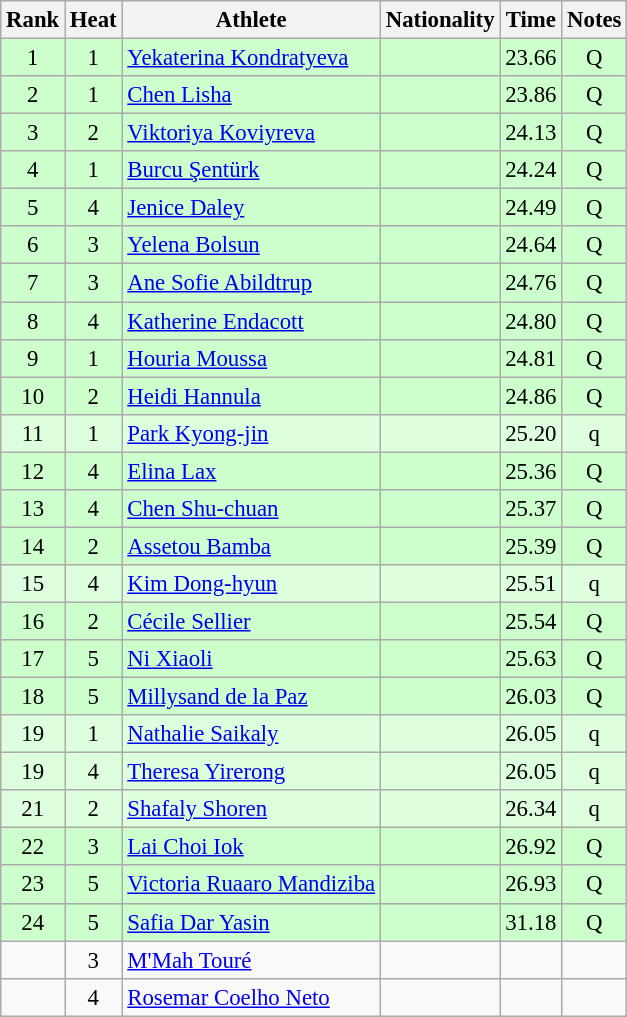<table class="wikitable sortable" style="text-align:center;font-size:95%">
<tr>
<th>Rank</th>
<th>Heat</th>
<th>Athlete</th>
<th>Nationality</th>
<th>Time</th>
<th>Notes</th>
</tr>
<tr bgcolor=ccffcc>
<td>1</td>
<td>1</td>
<td align="left"><a href='#'>Yekaterina Kondratyeva</a></td>
<td align=left></td>
<td>23.66</td>
<td>Q</td>
</tr>
<tr bgcolor=ccffcc>
<td>2</td>
<td>1</td>
<td align="left"><a href='#'>Chen Lisha</a></td>
<td align=left></td>
<td>23.86</td>
<td>Q</td>
</tr>
<tr bgcolor=ccffcc>
<td>3</td>
<td>2</td>
<td align="left"><a href='#'>Viktoriya Koviyreva</a></td>
<td align=left></td>
<td>24.13</td>
<td>Q</td>
</tr>
<tr bgcolor=ccffcc>
<td>4</td>
<td>1</td>
<td align="left"><a href='#'>Burcu Şentürk</a></td>
<td align=left></td>
<td>24.24</td>
<td>Q</td>
</tr>
<tr bgcolor=ccffcc>
<td>5</td>
<td>4</td>
<td align="left"><a href='#'>Jenice Daley</a></td>
<td align=left></td>
<td>24.49</td>
<td>Q</td>
</tr>
<tr bgcolor=ccffcc>
<td>6</td>
<td>3</td>
<td align="left"><a href='#'>Yelena Bolsun</a></td>
<td align=left></td>
<td>24.64</td>
<td>Q</td>
</tr>
<tr bgcolor=ccffcc>
<td>7</td>
<td>3</td>
<td align="left"><a href='#'>Ane Sofie Abildtrup</a></td>
<td align=left></td>
<td>24.76</td>
<td>Q</td>
</tr>
<tr bgcolor=ccffcc>
<td>8</td>
<td>4</td>
<td align="left"><a href='#'>Katherine Endacott</a></td>
<td align=left></td>
<td>24.80</td>
<td>Q</td>
</tr>
<tr bgcolor=ccffcc>
<td>9</td>
<td>1</td>
<td align="left"><a href='#'>Houria Moussa</a></td>
<td align=left></td>
<td>24.81</td>
<td>Q</td>
</tr>
<tr bgcolor=ccffcc>
<td>10</td>
<td>2</td>
<td align="left"><a href='#'>Heidi Hannula</a></td>
<td align=left></td>
<td>24.86</td>
<td>Q</td>
</tr>
<tr bgcolor=ddffdd>
<td>11</td>
<td>1</td>
<td align="left"><a href='#'>Park Kyong-jin</a></td>
<td align=left></td>
<td>25.20</td>
<td>q</td>
</tr>
<tr bgcolor=ccffcc>
<td>12</td>
<td>4</td>
<td align="left"><a href='#'>Elina Lax</a></td>
<td align=left></td>
<td>25.36</td>
<td>Q</td>
</tr>
<tr bgcolor=ccffcc>
<td>13</td>
<td>4</td>
<td align="left"><a href='#'>Chen Shu-chuan</a></td>
<td align=left></td>
<td>25.37</td>
<td>Q</td>
</tr>
<tr bgcolor=ccffcc>
<td>14</td>
<td>2</td>
<td align="left"><a href='#'>Assetou Bamba</a></td>
<td align=left></td>
<td>25.39</td>
<td>Q</td>
</tr>
<tr bgcolor=ddffdd>
<td>15</td>
<td>4</td>
<td align="left"><a href='#'>Kim Dong-hyun</a></td>
<td align=left></td>
<td>25.51</td>
<td>q</td>
</tr>
<tr bgcolor=ccffcc>
<td>16</td>
<td>2</td>
<td align="left"><a href='#'>Cécile Sellier</a></td>
<td align=left></td>
<td>25.54</td>
<td>Q</td>
</tr>
<tr bgcolor=ccffcc>
<td>17</td>
<td>5</td>
<td align="left"><a href='#'>Ni Xiaoli</a></td>
<td align=left></td>
<td>25.63</td>
<td>Q</td>
</tr>
<tr bgcolor=ccffcc>
<td>18</td>
<td>5</td>
<td align="left"><a href='#'>Millysand de la Paz</a></td>
<td align=left></td>
<td>26.03</td>
<td>Q</td>
</tr>
<tr bgcolor=ddffdd>
<td>19</td>
<td>1</td>
<td align="left"><a href='#'>Nathalie Saikaly</a></td>
<td align=left></td>
<td>26.05</td>
<td>q</td>
</tr>
<tr bgcolor=ddffdd>
<td>19</td>
<td>4</td>
<td align="left"><a href='#'>Theresa Yirerong</a></td>
<td align=left></td>
<td>26.05</td>
<td>q</td>
</tr>
<tr bgcolor=ddffdd>
<td>21</td>
<td>2</td>
<td align="left"><a href='#'>Shafaly Shoren</a></td>
<td align=left></td>
<td>26.34</td>
<td>q</td>
</tr>
<tr bgcolor=ccffcc>
<td>22</td>
<td>3</td>
<td align="left"><a href='#'>Lai Choi Iok</a></td>
<td align=left></td>
<td>26.92</td>
<td>Q</td>
</tr>
<tr bgcolor=ccffcc>
<td>23</td>
<td>5</td>
<td align="left"><a href='#'>Victoria Ruaaro Mandiziba</a></td>
<td align=left></td>
<td>26.93</td>
<td>Q</td>
</tr>
<tr bgcolor=ccffcc>
<td>24</td>
<td>5</td>
<td align="left"><a href='#'>Safia Dar Yasin</a></td>
<td align=left></td>
<td>31.18</td>
<td>Q</td>
</tr>
<tr>
<td></td>
<td>3</td>
<td align="left"><a href='#'>M'Mah Touré</a></td>
<td align=left></td>
<td></td>
<td></td>
</tr>
<tr>
<td></td>
<td>4</td>
<td align="left"><a href='#'>Rosemar Coelho Neto</a></td>
<td align=left></td>
<td></td>
<td></td>
</tr>
</table>
